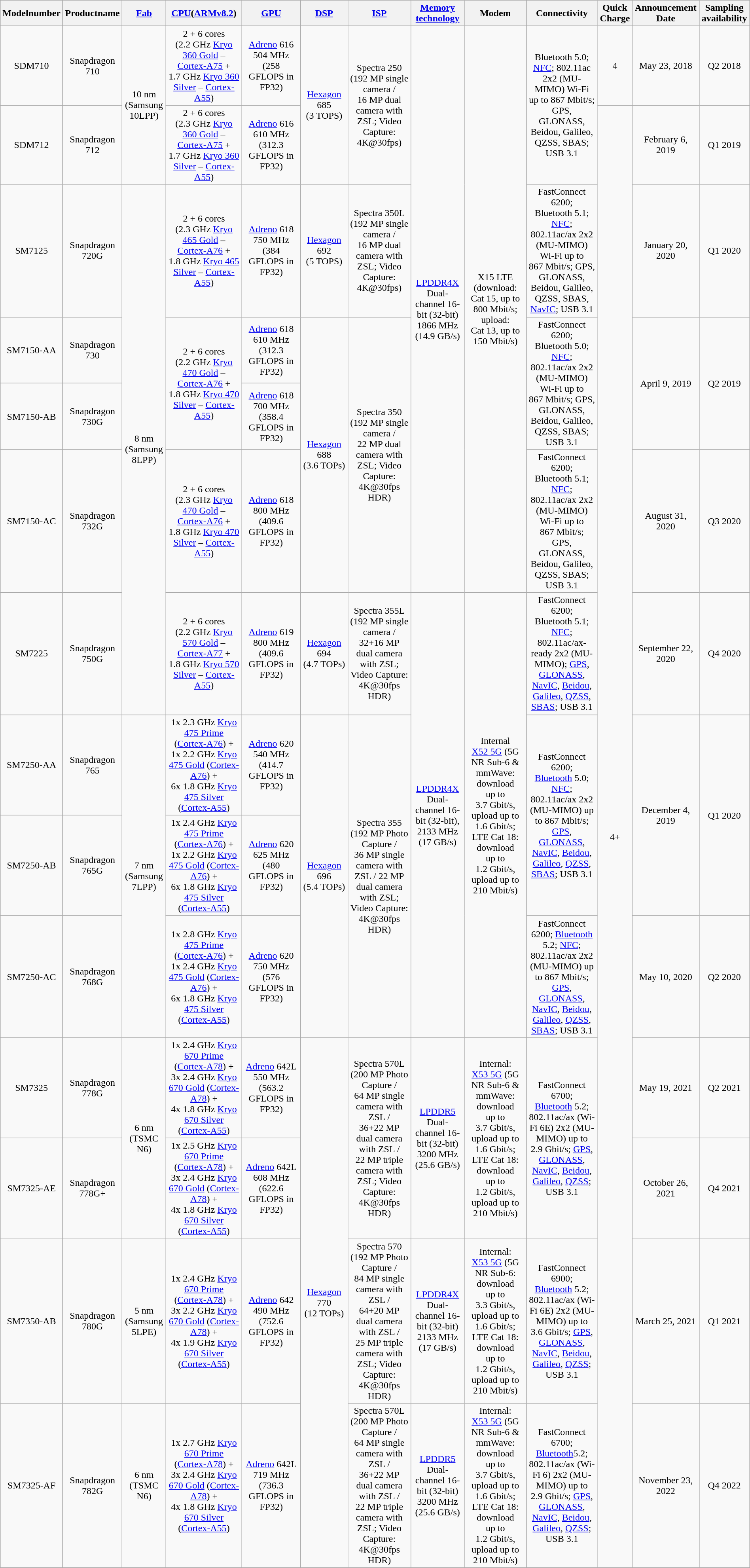<table class="wikitable sticky-header" style="width:100%; text-align:center">
<tr>
<th>Modelnumber</th>
<th>Productname</th>
<th><a href='#'>Fab</a></th>
<th><a href='#'>CPU</a>(<a href='#'>ARMv8.2</a>)</th>
<th><a href='#'>GPU</a></th>
<th><a href='#'>DSP</a></th>
<th><a href='#'>ISP</a></th>
<th><a href='#'>Memory technology</a></th>
<th>Modem</th>
<th>Connectivity</th>
<th>Quick Charge</th>
<th>Announcement Date</th>
<th>Sampling availability</th>
</tr>
<tr>
<td>SDM710</td>
<td>Snapdragon 710</td>
<td rowspan="2">10 nm (Samsung 10LPP)</td>
<td>2 + 6 cores (2.2 GHz <a href='#'>Kryo 360 Gold</a> – <a href='#'>Cortex-A75</a> + 1.7 GHz <a href='#'>Kryo 360 Silver</a> – <a href='#'>Cortex-A55</a>)</td>
<td><a href='#'>Adreno</a> 616 504 MHz (258 GFLOPS in FP32)</td>
<td rowspan="2"><a href='#'>Hexagon</a> 685 (3 TOPS)</td>
<td rowspan="2">Spectra 250 <br>(192 MP single camera / 16 MP dual camera with ZSL; Video Capture: 4K@30fps)</td>
<td rowspan="6"><a href='#'>LPDDR4X</a> <br>Dual-channel 16-bit (32-bit) 1866 MHz (14.9 GB/s)</td>
<td rowspan="6">X15 LTE (download: Cat 15, up to 800 Mbit/s; upload: Cat 13, up to 150 Mbit/s)</td>
<td rowspan="2">Bluetooth 5.0; <br><a href='#'>NFC</a>; 802.11ac 2x2 (MU-MIMO) Wi-Fi up to 867 Mbit/s; <br>GPS, GLONASS, Beidou, Galileo, QZSS, SBAS; USB 3.1</td>
<td>4</td>
<td>May 23, 2018</td>
<td>Q2 2018</td>
</tr>
<tr>
<td>SDM712</td>
<td>Snapdragon 712</td>
<td>2 + 6 cores (2.3 GHz <a href='#'>Kryo 360 Gold</a> – <a href='#'>Cortex-A75</a> + 1.7 GHz <a href='#'>Kryo 360 Silver</a> – <a href='#'>Cortex-A55</a>)</td>
<td><a href='#'>Adreno</a> 616 610 MHz (312.3 GFLOPS in FP32)</td>
<td rowspan="13">4+</td>
<td>February 6, 2019</td>
<td>Q1 2019</td>
</tr>
<tr>
<td>SM7125</td>
<td>Snapdragon 720G</td>
<td rowspan="5">8 nm (Samsung 8LPP)</td>
<td>2 + 6 cores (2.3 GHz <a href='#'>Kryo 465 Gold</a> – <a href='#'>Cortex-A76</a> + 1.8 GHz <a href='#'>Kryo 465 Silver</a> – <a href='#'>Cortex-A55</a>)</td>
<td><a href='#'>Adreno</a> 618 750 MHz (384 GFLOPS in FP32)</td>
<td><a href='#'>Hexagon</a> 692 (5 TOPS)</td>
<td>Spectra 350L (192 MP single camera / 16 MP dual camera with ZSL; Video Capture: 4K@30fps)</td>
<td>FastConnect 6200; <br>Bluetooth 5.1; <a href='#'>NFC</a>; 802.11ac/ax 2x2 (MU-MIMO) Wi-Fi up to 867 Mbit/s; GPS, GLONASS, Beidou, Galileo, QZSS, SBAS, <a href='#'>NavIC</a>; USB 3.1</td>
<td>January 20, 2020</td>
<td>Q1 2020</td>
</tr>
<tr>
<td>SM7150-AA</td>
<td>Snapdragon 730</td>
<td rowspan="2">2 + 6 cores (2.2 GHz <a href='#'>Kryo 470 Gold</a> – <a href='#'>Cortex-A76</a> + 1.8 GHz <a href='#'>Kryo 470 Silver</a> – <a href='#'>Cortex-A55</a>)</td>
<td><a href='#'>Adreno</a> 618 610 MHz (312.3 GFLOPS in FP32)</td>
<td rowspan="3"><a href='#'>Hexagon</a> 688 (3.6 TOPs)</td>
<td rowspan="3">Spectra 350 (192 MP single camera / 22 MP dual camera with ZSL; Video Capture: 4K@30fps HDR)</td>
<td rowspan="2">FastConnect 6200; <br>Bluetooth 5.0; <a href='#'>NFC</a>; 802.11ac/ax 2x2 (MU-MIMO) Wi-Fi up to 867 Mbit/s; GPS, GLONASS, Beidou, Galileo, QZSS, SBAS; USB 3.1</td>
<td rowspan="2">April 9, 2019</td>
<td rowspan="2">Q2 2019</td>
</tr>
<tr>
<td>SM7150-AB</td>
<td>Snapdragon 730G</td>
<td><a href='#'>Adreno</a> 618 700 MHz (358.4 GFLOPS in FP32)</td>
</tr>
<tr>
<td>SM7150-AC</td>
<td>Snapdragon 732G</td>
<td>2 + 6 cores (2.3 GHz <a href='#'>Kryo 470 Gold</a> – <a href='#'>Cortex-A76</a> + 1.8 GHz <a href='#'>Kryo 470 Silver</a> – <a href='#'>Cortex-A55</a>)</td>
<td><a href='#'>Adreno</a> 618 800 MHz (409.6 GFLOPS in FP32)</td>
<td>FastConnect 6200; <br>Bluetooth 5.1; <a href='#'>NFC</a>; 802.11ac/ax 2x2 (MU-MIMO) Wi-Fi up to 867 Mbit/s; <br>GPS, GLONASS, Beidou, Galileo, QZSS, SBAS; USB 3.1</td>
<td>August 31, 2020</td>
<td>Q3 2020</td>
</tr>
<tr>
<td>SM7225</td>
<td>Snapdragon 750G</td>
<td>2 + 6 cores (2.2 GHz <a href='#'>Kryo 570 Gold</a> – <a href='#'>Cortex-A77</a> + 1.8 GHz <a href='#'>Kryo 570 Silver</a> – <a href='#'>Cortex-A55</a>)</td>
<td><a href='#'>Adreno</a> 619 800 MHz (409.6 GFLOPS in FP32)</td>
<td><a href='#'>Hexagon</a> 694 (4.7 TOPs)</td>
<td>Spectra 355L (192 MP single camera / 32+16 MP dual camera with ZSL; Video Capture: 4K@30fps HDR)</td>
<td rowspan="4"><a href='#'>LPDDR4X</a> Dual-channel 16-bit (32-bit), 2133 MHz (17 GB/s)</td>
<td rowspan="4">Internal <a href='#'>X52 5G</a> (5G NR Sub-6 & mmWave: download up to 3.7 Gbit/s, upload up to 1.6 Gbit/s; LTE Cat 18: download up to 1.2 Gbit/s, upload up to 210 Mbit/s)</td>
<td>FastConnect 6200; <br>Bluetooth 5.1; <a href='#'>NFC</a>; 802.11ac/ax-ready 2x2 (MU-MIMO); <a href='#'>GPS</a>, <a href='#'>GLONASS</a>, <a href='#'>NavIC</a>, <a href='#'>Beidou</a>, <a href='#'>Galileo</a>, <a href='#'>QZSS</a>, <a href='#'>SBAS</a>; USB 3.1</td>
<td>September 22, 2020</td>
<td>Q4 2020</td>
</tr>
<tr>
<td>SM7250-AA</td>
<td>Snapdragon 765</td>
<td rowspan="3">7 nm (Samsung 7LPP)</td>
<td>1x 2.3 GHz <a href='#'>Kryo 475 Prime</a> (<a href='#'>Cortex-A76</a>) +<br>1x 2.2 GHz <a href='#'>Kryo 475 Gold</a> (<a href='#'>Cortex-A76</a>) +<br>6x 1.8 GHz <a href='#'>Kryo 475 Silver</a> (<a href='#'>Cortex-A55</a>)</td>
<td><a href='#'>Adreno</a> 620 540 MHz (414.7 GFLOPS in FP32)</td>
<td rowspan="3"><a href='#'>Hexagon</a> 696 (5.4 TOPs)</td>
<td rowspan="3">Spectra 355 (192 MP Photo Capture / 36 MP single camera with ZSL / 22 MP dual camera with ZSL; Video Capture: 4K@30fps HDR)</td>
<td rowspan="2">FastConnect 6200; <br><a href='#'>Bluetooth</a> 5.0; <a href='#'>NFC</a>; 802.11ac/ax 2x2 (MU-MIMO) up to 867 Mbit/s; <a href='#'>GPS</a>, <a href='#'>GLONASS</a>, <a href='#'>NavIC</a>, <a href='#'>Beidou</a>, <a href='#'>Galileo</a>, <a href='#'>QZSS</a>, <a href='#'>SBAS</a>; USB 3.1</td>
<td rowspan="2">December 4, 2019</td>
<td rowspan="2">Q1 2020</td>
</tr>
<tr>
<td>SM7250-AB</td>
<td>Snapdragon 765G</td>
<td>1x 2.4 GHz <a href='#'>Kryo 475 Prime</a> (<a href='#'>Cortex-A76</a>) +<br>1x 2.2 GHz <a href='#'>Kryo 475 Gold</a> (<a href='#'>Cortex-A76</a>) +<br>6x 1.8 GHz <a href='#'>Kryo 475 Silver</a> (<a href='#'>Cortex-A55</a>)</td>
<td><a href='#'>Adreno</a> 620 625 MHz (480 GFLOPS in FP32)</td>
</tr>
<tr>
<td>SM7250-AC</td>
<td>Snapdragon 768G</td>
<td>1x 2.8 GHz <a href='#'>Kryo 475 Prime</a> (<a href='#'>Cortex-A76</a>) +<br>1x 2.4 GHz <a href='#'>Kryo 475 Gold</a> (<a href='#'>Cortex-A76</a>) +<br>6x 1.8 GHz <a href='#'>Kryo 475 Silver</a> (<a href='#'>Cortex-A55</a>)</td>
<td><a href='#'>Adreno</a> 620 750 MHz (576 GFLOPS in FP32)</td>
<td>FastConnect 6200; <a href='#'>Bluetooth</a> 5.2; <a href='#'>NFC</a>; 802.11ac/ax 2x2 (MU-MIMO) up to 867 Mbit/s; <a href='#'>GPS</a>, <a href='#'>GLONASS</a>, <a href='#'>NavIC</a>, <a href='#'>Beidou</a>, <a href='#'>Galileo</a>, <a href='#'>QZSS</a>, <a href='#'>SBAS</a>; USB 3.1</td>
<td>May 10, 2020</td>
<td>Q2 2020</td>
</tr>
<tr>
<td>SM7325</td>
<td>Snapdragon 778G</td>
<td rowspan="2">6 nm (TSMC N6)</td>
<td>1x 2.4 GHz <a href='#'>Kryo 670 Prime</a> (<a href='#'>Cortex-A78</a>) +<br>3x 2.4 GHz <a href='#'>Kryo 670 Gold</a> (<a href='#'>Cortex-A78</a>) +<br>4x 1.8 GHz <a href='#'>Kryo 670 Silver</a> (<a href='#'>Cortex-A55</a>)</td>
<td><a href='#'>Adreno</a> 642L 550 MHz (563.2 GFLOPS in FP32)</td>
<td rowspan="4"><a href='#'>Hexagon</a> 770 (12 TOPs)</td>
<td rowspan="2">Spectra 570L (200 MP Photo Capture / 64 MP single camera with ZSL / 36+22 MP dual camera with ZSL / 22 MP triple camera with ZSL; Video Capture: 4K@30fps HDR)</td>
<td rowspan="2"><a href='#'>LPDDR5</a> Dual-channel 16-bit (32-bit) 3200 MHz (25.6 GB/s)</td>
<td rowspan="2">Internal: <a href='#'>X53 5G</a> (5G NR Sub-6 & mmWave: download up to 3.7 Gbit/s, upload up to 1.6 Gbit/s; LTE Cat 18: download up to 1.2 Gbit/s, upload up to 210 Mbit/s)</td>
<td rowspan="2">FastConnect 6700; <br><a href='#'>Bluetooth</a> 5.2; <br>802.11ac/ax (Wi-Fi 6E) 2x2 (MU-MIMO) up to 2.9 Gbit/s; <a href='#'>GPS</a>, <a href='#'>GLONASS</a>, <a href='#'>NavIC</a>, <a href='#'>Beidou</a>, <a href='#'>Galileo</a>, <a href='#'>QZSS</a>; USB 3.1</td>
<td>May 19, 2021</td>
<td>Q2 2021</td>
</tr>
<tr>
<td>SM7325-AE</td>
<td>Snapdragon 778G+</td>
<td>1x 2.5 GHz <a href='#'>Kryo 670 Prime</a> (<a href='#'>Cortex-A78</a>) +<br>3x 2.4 GHz <a href='#'>Kryo 670 Gold</a> (<a href='#'>Cortex-A78</a>) +<br>4x 1.8 GHz <a href='#'>Kryo 670 Silver</a> (<a href='#'>Cortex-A55</a>)</td>
<td><a href='#'>Adreno</a> 642L 608 MHz (622.6 GFLOPS in FP32)</td>
<td>October 26, 2021</td>
<td>Q4 2021</td>
</tr>
<tr>
<td>SM7350-AB</td>
<td>Snapdragon 780G</td>
<td>5 nm (Samsung 5LPE)</td>
<td>1x 2.4 GHz <a href='#'>Kryo 670 Prime</a> (<a href='#'>Cortex-A78</a>) +<br>3x 2.2 GHz <a href='#'>Kryo 670 Gold</a> (<a href='#'>Cortex-A78</a>) +<br>4x 1.9 GHz <a href='#'>Kryo 670 Silver</a> (<a href='#'>Cortex-A55</a>)</td>
<td><a href='#'>Adreno</a> 642 490 MHz (752.6 GFLOPS in FP32)</td>
<td>Spectra 570 (192 MP Photo Capture / 84 MP single camera with ZSL / 64+20 MP dual camera with ZSL / 25 MP triple camera with ZSL; Video Capture: 4K@30fps HDR)</td>
<td><a href='#'>LPDDR4X</a> <br>Dual-channel 16-bit (32-bit) 2133 MHz (17 GB/s)</td>
<td>Internal: <a href='#'>X53 5G</a> (5G NR Sub-6: download up to 3.3 Gbit/s, upload up to 1.6 Gbit/s; LTE Cat 18: download up to 1.2 Gbit/s, upload up to 210 Mbit/s)</td>
<td>FastConnect 6900; <br><a href='#'>Bluetooth</a> 5.2; <br>802.11ac/ax (Wi-Fi 6E) 2x2 (MU-MIMO) up to 3.6 Gbit/s; <a href='#'>GPS</a>, <a href='#'>GLONASS</a>, <a href='#'>NavIC</a>, <a href='#'>Beidou</a>, <a href='#'>Galileo</a>, <a href='#'>QZSS</a>; USB 3.1</td>
<td>March 25, 2021</td>
<td>Q1 2021</td>
</tr>
<tr>
<td>SM7325-AF</td>
<td>Snapdragon 782G</td>
<td>6 nm (TSMC N6)</td>
<td>1x 2.7 GHz <a href='#'>Kryo 670 Prime</a> (<a href='#'>Cortex-A78</a>) +<br>3x 2.4 GHz <a href='#'>Kryo 670 Gold</a> (<a href='#'>Cortex-A78</a>) +<br>4x 1.8 GHz <a href='#'>Kryo 670 Silver</a> (<a href='#'>Cortex-A55</a>)</td>
<td><a href='#'>Adreno</a> 642L 719 MHz (736.3 GFLOPS in FP32)</td>
<td>Spectra 570L (200 MP Photo Capture / 64 MP single camera with ZSL / 36+22 MP dual camera with ZSL / 22 MP triple camera with ZSL; Video Capture: 4K@30fps HDR)</td>
<td><a href='#'>LPDDR5</a> <br>Dual-channel 16-bit (32-bit) 3200 MHz (25.6 GB/s)</td>
<td>Internal: <a href='#'>X53 5G</a> (5G NR Sub-6 & mmWave: download up to 3.7 Gbit/s, upload up to 1.6 Gbit/s; LTE Cat 18: download up to 1.2 Gbit/s, upload up to 210 Mbit/s)</td>
<td>FastConnect 6700; <br><a href='#'>Bluetooth</a>5.2; <br>802.11ac/ax (Wi-Fi 6) 2x2 (MU-MIMO) up to 2.9 Gbit/s; <a href='#'>GPS</a>, <a href='#'>GLONASS</a>, <a href='#'>NavIC</a>, <a href='#'>Beidou</a>, <a href='#'>Galileo</a>, <a href='#'>QZSS</a>; USB 3.1</td>
<td>November 23, 2022</td>
<td>Q4 2022</td>
</tr>
<tr>
</tr>
</table>
